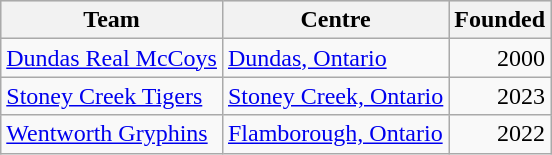<table class="wikitable">
<tr align="center"  bgcolor="#dddddd">
<th>Team</th>
<th>Centre</th>
<th>Founded</th>
</tr>
<tr>
<td><a href='#'>Dundas Real McCoys</a></td>
<td><a href='#'>Dundas, Ontario</a></td>
<td align="right">2000</td>
</tr>
<tr>
<td><a href='#'>Stoney Creek Tigers</a></td>
<td><a href='#'>Stoney Creek, Ontario</a></td>
<td align="right">2023</td>
</tr>
<tr>
<td><a href='#'>Wentworth Gryphins</a></td>
<td><a href='#'>Flamborough, Ontario</a></td>
<td align="right">2022</td>
</tr>
</table>
